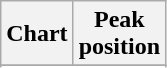<table class="wikitable sortable plainrowheaders" style="text-align:center;">
<tr>
<th scope="col">Chart</th>
<th scope="col">Peak<br>position</th>
</tr>
<tr>
</tr>
<tr>
</tr>
<tr>
</tr>
</table>
